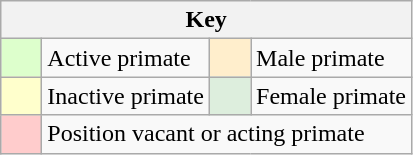<table class="wikitable" style="float: left;">
<tr>
<th colspan="4">Key</th>
</tr>
<tr>
<td style="background:#dfc; width:20px;"></td>
<td>Active primate</td>
<td style="background:#fec; width:20px;"></td>
<td>Male primate</td>
</tr>
<tr>
<td style="background:#ffc;"></td>
<td>Inactive primate</td>
<td style="background:#ded;"></td>
<td>Female primate</td>
</tr>
<tr>
<td style="background:#fcc;"></td>
<td colspan="3">Position vacant or acting primate</td>
</tr>
</table>
